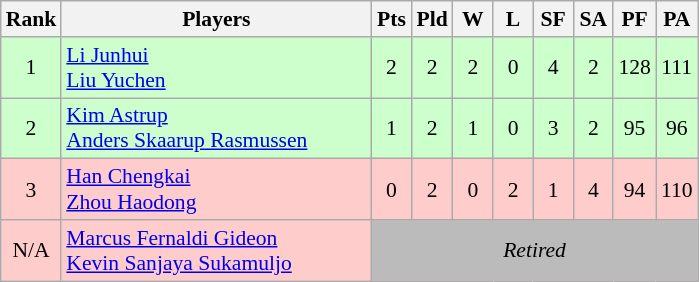<table class="wikitable" style="font-size:90%; text-align:center">
<tr>
<th width="20">Rank</th>
<th width="200">Players</th>
<th width="20">Pts</th>
<th width="20">Pld</th>
<th width="20">W</th>
<th width="20">L</th>
<th width="20">SF</th>
<th width="20">SA</th>
<th width="20">PF</th>
<th width="20">PA</th>
</tr>
<tr bgcolor="#ccffcc">
<td>1</td>
<td style="text-align:left"> <a href='#'>Li Junhui</a> <br>  <a href='#'>Liu Yuchen</a></td>
<td>2</td>
<td>2</td>
<td>2</td>
<td>0</td>
<td>4</td>
<td>2</td>
<td>128</td>
<td>111</td>
</tr>
<tr bgcolor="#ccffcc">
<td>2</td>
<td style="text-align:left"> <a href='#'>Kim Astrup</a> <br>  <a href='#'>Anders Skaarup Rasmussen</a></td>
<td>1</td>
<td>2</td>
<td>1</td>
<td>0</td>
<td>3</td>
<td>2</td>
<td>95</td>
<td>96</td>
</tr>
<tr bgcolor="ffcccc">
<td>3</td>
<td style="text-align:left"> <a href='#'>Han Chengkai</a> <br>  <a href='#'>Zhou Haodong</a></td>
<td>0</td>
<td>2</td>
<td>0</td>
<td>2</td>
<td>1</td>
<td>4</td>
<td>94</td>
<td>110</td>
</tr>
<tr bgcolor="ffcccc">
<td>N/A</td>
<td style="text-align:left"> <a href='#'>Marcus Fernaldi Gideon</a> <br>  <a href='#'>Kevin Sanjaya Sukamuljo</a></td>
<td bgcolor="#bbbbbb" colspan="8"><em>Retired</em></td>
</tr>
</table>
